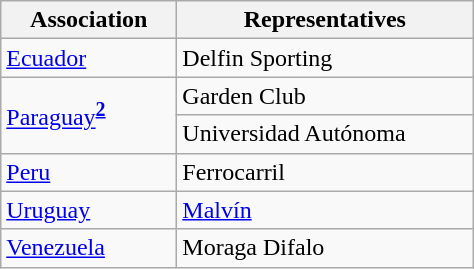<table class="wikitable" style="font-size:100%">
<tr>
<th width="110">Association</th>
<th width="190">Representatives</th>
</tr>
<tr>
<td> <a href='#'>Ecuador</a></td>
<td>Delfin Sporting</td>
</tr>
<tr>
<td rowspan=2> <a href='#'>Paraguay</a><sup><strong><a href='#'>2</a></strong></sup></td>
<td>Garden Club</td>
</tr>
<tr>
<td>Universidad Autónoma</td>
</tr>
<tr>
<td> <a href='#'>Peru</a></td>
<td>Ferrocarril</td>
</tr>
<tr>
<td> <a href='#'>Uruguay</a></td>
<td><a href='#'>Malvín</a></td>
</tr>
<tr>
<td> <a href='#'>Venezuela</a></td>
<td>Moraga Difalo</td>
</tr>
</table>
